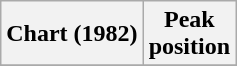<table class="wikitable sortable plainrowheaders">
<tr>
<th>Chart (1982)</th>
<th>Peak<br>position</th>
</tr>
<tr>
</tr>
</table>
